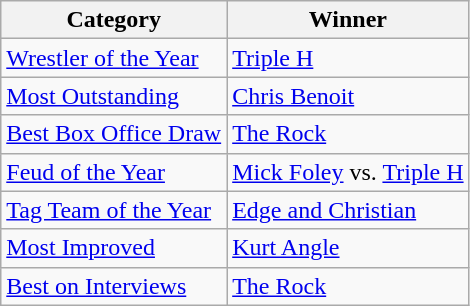<table class="wikitable">
<tr>
<th>Category</th>
<th>Winner</th>
</tr>
<tr>
<td><a href='#'>Wrestler of the Year</a></td>
<td><a href='#'>Triple H</a></td>
</tr>
<tr>
<td><a href='#'>Most Outstanding</a></td>
<td><a href='#'>Chris Benoit</a></td>
</tr>
<tr>
<td><a href='#'>Best Box Office Draw</a></td>
<td><a href='#'>The Rock</a></td>
</tr>
<tr>
<td><a href='#'>Feud of the Year</a></td>
<td><a href='#'>Mick Foley</a> vs. <a href='#'>Triple H</a></td>
</tr>
<tr>
<td><a href='#'>Tag Team of the Year</a></td>
<td><a href='#'>Edge and Christian</a></td>
</tr>
<tr>
<td><a href='#'>Most Improved</a></td>
<td><a href='#'>Kurt Angle</a></td>
</tr>
<tr>
<td><a href='#'>Best on Interviews</a></td>
<td><a href='#'>The Rock</a></td>
</tr>
</table>
